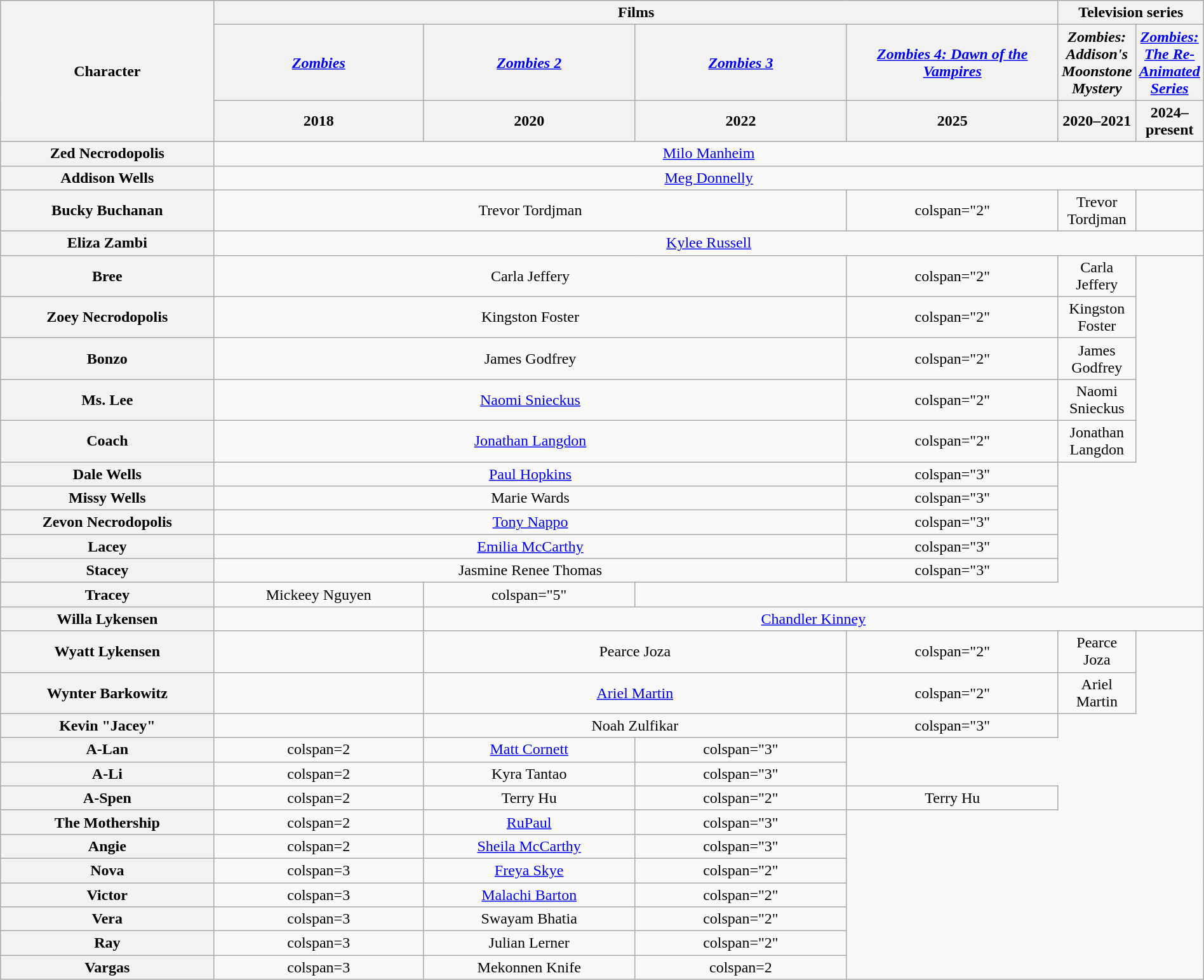<table class="wikitable" style="text-align:center; width:100%;" >
<tr>
<th rowspan="3" style="width:20%">Character</th>
<th colspan="4">Films</th>
<th colspan="2">Television series</th>
</tr>
<tr>
<th style="width:20%"><em><a href='#'>Zombies</a></em></th>
<th style="width:20%"><em><a href='#'>Zombies 2</a></em></th>
<th style="width:20%"><em><a href='#'>Zombies 3</a></em></th>
<th style="width:20%"><em><a href='#'>Zombies 4: Dawn of the Vampires</a></em></th>
<th><em>Zombies: Addison's Moonstone Mystery</em></th>
<th><em><a href='#'>Zombies: The Re-Animated Series</a></em></th>
</tr>
<tr>
<th>2018</th>
<th>2020</th>
<th>2022</th>
<th>2025</th>
<th>2020–2021</th>
<th>2024–present</th>
</tr>
<tr>
<th>Zed Necrodopolis</th>
<td colspan="6"><a href='#'>Milo Manheim</a></td>
</tr>
<tr>
<th>Addison Wells</th>
<td colspan="6"><a href='#'>Meg Donnelly</a></td>
</tr>
<tr>
<th>Bucky Buchanan</th>
<td colspan="3">Trevor Tordjman</td>
<td>colspan="2" </td>
<td>Trevor Tordjman</td>
</tr>
<tr>
<th>Eliza Zambi</th>
<td colspan="6"><a href='#'>Kylee Russell</a></td>
</tr>
<tr>
<th>Bree</th>
<td colspan="3">Carla Jeffery</td>
<td>colspan="2" </td>
<td>Carla Jeffery</td>
</tr>
<tr>
<th>Zoey Necrodopolis</th>
<td colspan="3">Kingston Foster</td>
<td>colspan="2" </td>
<td>Kingston Foster</td>
</tr>
<tr>
<th>Bonzo</th>
<td colspan="3">James Godfrey</td>
<td>colspan="2" </td>
<td>James Godfrey</td>
</tr>
<tr>
<th>Ms. Lee</th>
<td colspan="3"><a href='#'>Naomi Snieckus</a></td>
<td>colspan="2" </td>
<td>Naomi Snieckus</td>
</tr>
<tr>
<th>Coach</th>
<td colspan="3"><a href='#'>Jonathan Langdon</a></td>
<td>colspan="2" </td>
<td>Jonathan Langdon</td>
</tr>
<tr>
<th>Dale Wells</th>
<td colspan="3"><a href='#'>Paul Hopkins</a></td>
<td>colspan="3" </td>
</tr>
<tr>
<th>Missy Wells</th>
<td colspan="3">Marie Wards</td>
<td>colspan="3" </td>
</tr>
<tr>
<th>Zevon Necrodopolis</th>
<td colspan="3"><a href='#'>Tony Nappo</a></td>
<td>colspan="3" </td>
</tr>
<tr>
<th>Lacey</th>
<td colspan="3"><a href='#'>Emilia McCarthy</a></td>
<td>colspan="3" </td>
</tr>
<tr>
<th>Stacey</th>
<td colspan="3">Jasmine Renee Thomas</td>
<td>colspan="3" </td>
</tr>
<tr>
<th>Tracey</th>
<td>Mickeey Nguyen</td>
<td>colspan="5" </td>
</tr>
<tr>
<th>Willa Lykensen</th>
<td></td>
<td colspan="5"><a href='#'>Chandler Kinney</a></td>
</tr>
<tr>
<th>Wyatt Lykensen</th>
<td></td>
<td colspan="2">Pearce Joza</td>
<td>colspan="2" </td>
<td>Pearce Joza</td>
</tr>
<tr>
<th>Wynter Barkowitz</th>
<td></td>
<td colspan="2"><a href='#'>Ariel Martin</a></td>
<td>colspan="2" </td>
<td>Ariel Martin</td>
</tr>
<tr>
<th>Kevin "Jacey"</th>
<td></td>
<td colspan="2">Noah Zulfikar</td>
<td>colspan="3" </td>
</tr>
<tr>
<th>A-Lan</th>
<td>colspan=2 </td>
<td><a href='#'>Matt Cornett</a></td>
<td>colspan="3" </td>
</tr>
<tr>
<th>A-Li</th>
<td>colspan=2 </td>
<td>Kyra Tantao</td>
<td>colspan="3" </td>
</tr>
<tr>
<th>A-Spen</th>
<td>colspan=2 </td>
<td>Terry Hu</td>
<td>colspan="2" </td>
<td>Terry Hu</td>
</tr>
<tr>
<th>The Mothership</th>
<td>colspan=2 </td>
<td><a href='#'>RuPaul</a></td>
<td>colspan="3" </td>
</tr>
<tr>
<th>Angie</th>
<td>colspan=2 </td>
<td><a href='#'>Sheila McCarthy</a></td>
<td>colspan="3" </td>
</tr>
<tr>
<th>Nova</th>
<td>colspan=3 </td>
<td><a href='#'>Freya Skye</a></td>
<td>colspan="2" </td>
</tr>
<tr>
<th>Victor</th>
<td>colspan=3 </td>
<td><a href='#'>Malachi Barton</a></td>
<td>colspan="2" </td>
</tr>
<tr>
<th>Vera</th>
<td>colspan=3 </td>
<td>Swayam Bhatia</td>
<td>colspan="2" </td>
</tr>
<tr>
<th>Ray</th>
<td>colspan=3 </td>
<td>Julian Lerner</td>
<td>colspan="2" </td>
</tr>
<tr>
<th>Vargas</th>
<td>colspan=3 </td>
<td>Mekonnen Knife</td>
<td>colspan=2 </td>
</tr>
</table>
